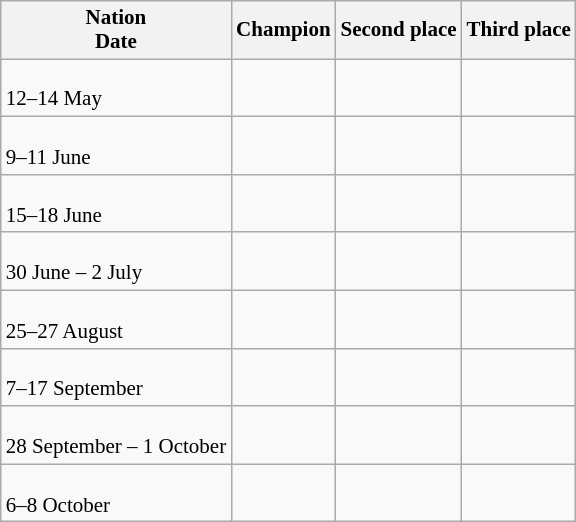<table class=wikitable style="font-size:14px">
<tr>
<th>Nation <br> Date</th>
<th>Champion</th>
<th>Second place</th>
<th>Third place</th>
</tr>
<tr>
<td rowspan=> <br> 12–14 May</td>
<td><br></td>
<td><br></td>
<td><br></td>
</tr>
<tr>
<td rowspan=> <br> 9–11 June</td>
<td><br></td>
<td><br></td>
<td><br></td>
</tr>
<tr>
<td rowspan=> <br> 15–18 June</td>
<td><br></td>
<td><br></td>
<td><br></td>
</tr>
<tr>
<td rowspan=> <br> 30 June – 2 July</td>
<td><br></td>
<td><br></td>
<td><br></td>
</tr>
<tr>
<td rowspan=> <br> 25–27 August</td>
<td><br></td>
<td><br></td>
<td><br></td>
</tr>
<tr>
<td rowspan=> <br> 7–17 September</td>
<td><br></td>
<td><br></td>
<td><br></td>
</tr>
<tr>
<td rowspan=> <br> 28 September – 1 October</td>
<td><br></td>
<td><br></td>
<td><br></td>
</tr>
<tr>
<td rowspan=> <br> 6–8 October</td>
<td><br></td>
<td><br></td>
<td><br></td>
</tr>
</table>
